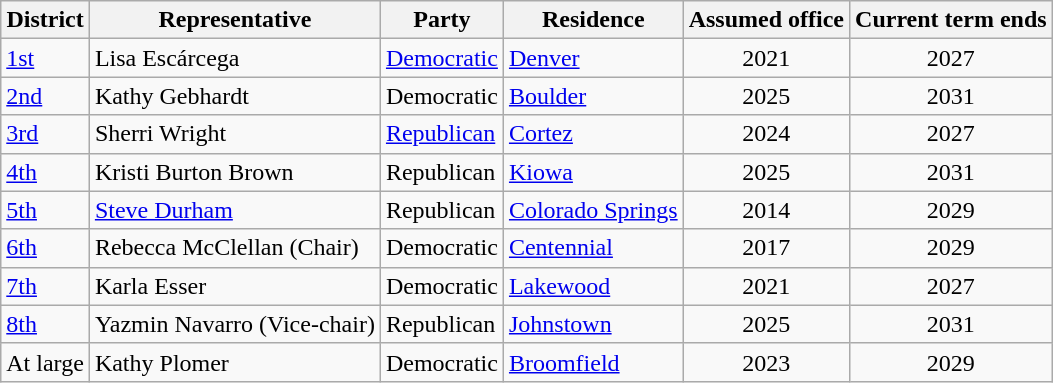<table class=wikitable>
<tr>
<th>District</th>
<th>Representative</th>
<th>Party</th>
<th>Residence</th>
<th>Assumed office</th>
<th>Current term ends</th>
</tr>
<tr>
<td><a href='#'>1st</a></td>
<td>Lisa Escárcega</td>
<td><a href='#'>Democratic</a></td>
<td><a href='#'>Denver</a></td>
<td style="text-align:center;">2021</td>
<td style="text-align:center;">2027</td>
</tr>
<tr>
<td><a href='#'>2nd</a></td>
<td>Kathy Gebhardt</td>
<td>Democratic</td>
<td><a href='#'>Boulder</a></td>
<td style="text-align:center;">2025</td>
<td style="text-align:center;">2031</td>
</tr>
<tr>
<td><a href='#'>3rd</a></td>
<td>Sherri Wright</td>
<td><a href='#'>Republican</a></td>
<td><a href='#'>Cortez</a></td>
<td style="text-align:center;">2024</td>
<td style="text-align:center;">2027</td>
</tr>
<tr>
<td><a href='#'>4th</a></td>
<td>Kristi Burton Brown</td>
<td>Republican</td>
<td><a href='#'>Kiowa</a></td>
<td style="text-align:center;">2025</td>
<td style="text-align:center;">2031</td>
</tr>
<tr>
<td><a href='#'>5th</a></td>
<td><a href='#'>Steve Durham</a></td>
<td>Republican</td>
<td><a href='#'>Colorado Springs</a></td>
<td style="text-align:center;">2014</td>
<td style="text-align:center;">2029</td>
</tr>
<tr>
<td><a href='#'>6th</a></td>
<td>Rebecca McClellan (Chair)</td>
<td>Democratic</td>
<td><a href='#'>Centennial</a></td>
<td style="text-align:center;">2017</td>
<td style="text-align:center;">2029</td>
</tr>
<tr>
<td><a href='#'>7th</a></td>
<td>Karla Esser</td>
<td>Democratic</td>
<td><a href='#'>Lakewood</a></td>
<td style="text-align:center;">2021</td>
<td style="text-align:center;">2027</td>
</tr>
<tr>
<td><a href='#'>8th</a></td>
<td>Yazmin Navarro (Vice-chair)</td>
<td>Republican</td>
<td><a href='#'>Johnstown</a></td>
<td style="text-align:center;">2025</td>
<td style="text-align:center;">2031</td>
</tr>
<tr>
<td>At large</td>
<td>Kathy Plomer</td>
<td>Democratic</td>
<td><a href='#'>Broomfield</a></td>
<td style="text-align:center;">2023</td>
<td style="text-align:center;">2029</td>
</tr>
</table>
